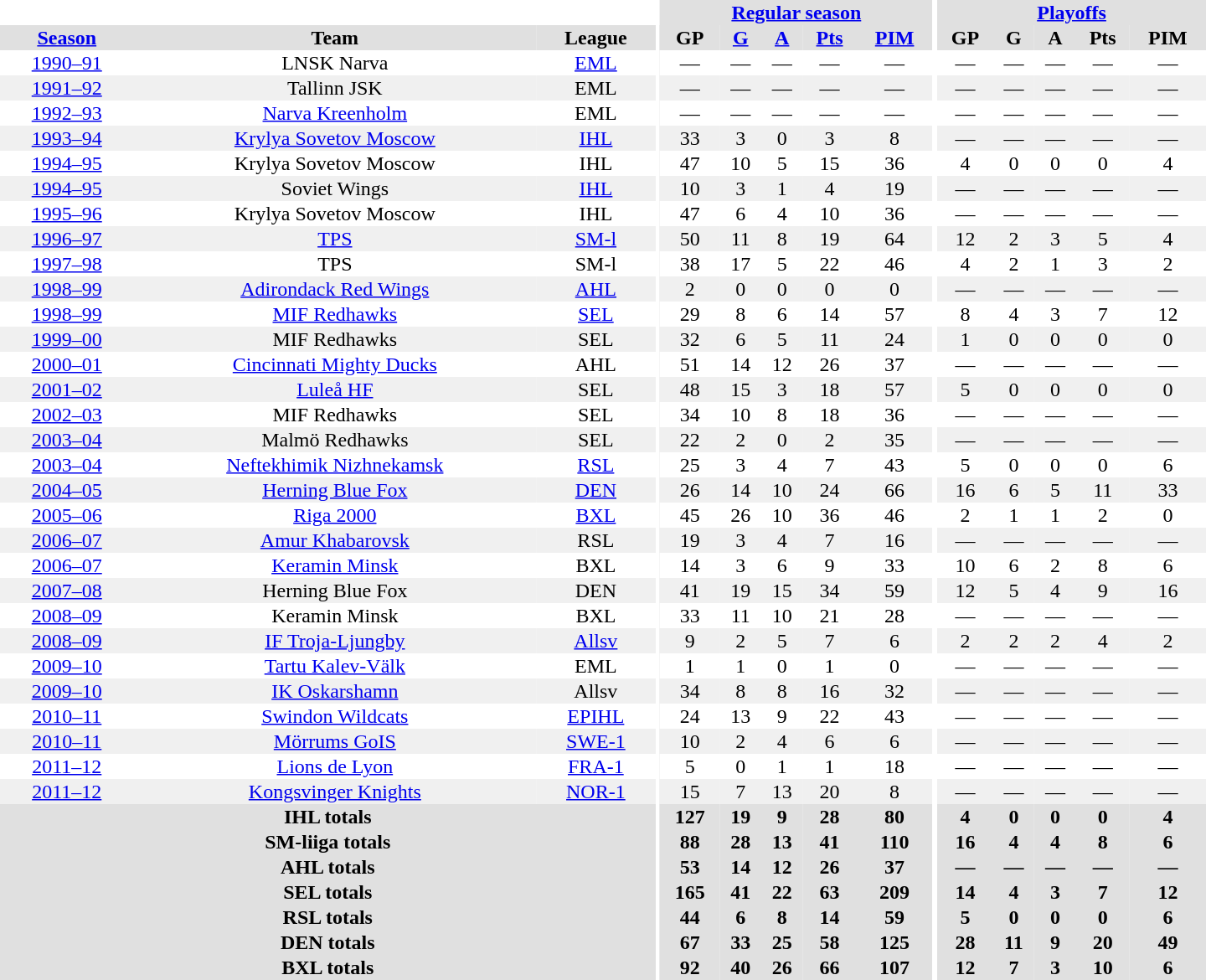<table border="0" cellpadding="1" cellspacing="0" style="text-align:center; width:60em">
<tr bgcolor="#e0e0e0">
<th colspan="3" bgcolor="#ffffff"></th>
<th rowspan="99" bgcolor="#ffffff"></th>
<th colspan="5"><a href='#'>Regular season</a></th>
<th rowspan="99" bgcolor="#ffffff"></th>
<th colspan="5"><a href='#'>Playoffs</a></th>
</tr>
<tr bgcolor="#e0e0e0">
<th><a href='#'>Season</a></th>
<th>Team</th>
<th>League</th>
<th>GP</th>
<th><a href='#'>G</a></th>
<th><a href='#'>A</a></th>
<th><a href='#'>Pts</a></th>
<th><a href='#'>PIM</a></th>
<th>GP</th>
<th>G</th>
<th>A</th>
<th>Pts</th>
<th>PIM</th>
</tr>
<tr>
<td><a href='#'>1990–91</a></td>
<td>LNSK Narva</td>
<td><a href='#'>EML</a></td>
<td>—</td>
<td>—</td>
<td>—</td>
<td>—</td>
<td>—</td>
<td>—</td>
<td>—</td>
<td>—</td>
<td>—</td>
<td>—</td>
</tr>
<tr style="background:#f0f0f0;">
<td><a href='#'>1991–92</a></td>
<td>Tallinn JSK</td>
<td>EML</td>
<td>—</td>
<td>—</td>
<td>—</td>
<td>—</td>
<td>—</td>
<td>—</td>
<td>—</td>
<td>—</td>
<td>—</td>
<td>—</td>
</tr>
<tr>
<td><a href='#'>1992–93</a></td>
<td><a href='#'>Narva Kreenholm</a></td>
<td>EML</td>
<td>—</td>
<td>—</td>
<td>—</td>
<td>—</td>
<td>—</td>
<td>—</td>
<td>—</td>
<td>—</td>
<td>—</td>
<td>—</td>
</tr>
<tr style="background:#f0f0f0;">
<td><a href='#'>1993–94</a></td>
<td><a href='#'>Krylya Sovetov Moscow</a></td>
<td><a href='#'>IHL</a></td>
<td>33</td>
<td>3</td>
<td>0</td>
<td>3</td>
<td>8</td>
<td>—</td>
<td>—</td>
<td>—</td>
<td>—</td>
<td>—</td>
</tr>
<tr>
<td><a href='#'>1994–95</a></td>
<td>Krylya Sovetov Moscow</td>
<td>IHL</td>
<td>47</td>
<td>10</td>
<td>5</td>
<td>15</td>
<td>36</td>
<td>4</td>
<td>0</td>
<td>0</td>
<td>0</td>
<td>4</td>
</tr>
<tr style="background:#f0f0f0;">
<td><a href='#'>1994–95</a></td>
<td>Soviet Wings</td>
<td><a href='#'>IHL</a></td>
<td>10</td>
<td>3</td>
<td>1</td>
<td>4</td>
<td>19</td>
<td>—</td>
<td>—</td>
<td>—</td>
<td>—</td>
<td>—</td>
</tr>
<tr>
<td><a href='#'>1995–96</a></td>
<td>Krylya Sovetov Moscow</td>
<td>IHL</td>
<td>47</td>
<td>6</td>
<td>4</td>
<td>10</td>
<td>36</td>
<td>—</td>
<td>—</td>
<td>—</td>
<td>—</td>
<td>—</td>
</tr>
<tr style="background:#f0f0f0;">
<td><a href='#'>1996–97</a></td>
<td><a href='#'>TPS</a></td>
<td><a href='#'>SM-l</a></td>
<td>50</td>
<td>11</td>
<td>8</td>
<td>19</td>
<td>64</td>
<td>12</td>
<td>2</td>
<td>3</td>
<td>5</td>
<td>4</td>
</tr>
<tr>
<td><a href='#'>1997–98</a></td>
<td>TPS</td>
<td>SM-l</td>
<td>38</td>
<td>17</td>
<td>5</td>
<td>22</td>
<td>46</td>
<td>4</td>
<td>2</td>
<td>1</td>
<td>3</td>
<td>2</td>
</tr>
<tr style="background:#f0f0f0;">
<td><a href='#'>1998–99</a></td>
<td><a href='#'>Adirondack Red Wings</a></td>
<td><a href='#'>AHL</a></td>
<td>2</td>
<td>0</td>
<td>0</td>
<td>0</td>
<td>0</td>
<td>—</td>
<td>—</td>
<td>—</td>
<td>—</td>
<td>—</td>
</tr>
<tr>
<td><a href='#'>1998–99</a></td>
<td><a href='#'>MIF Redhawks</a></td>
<td><a href='#'>SEL</a></td>
<td>29</td>
<td>8</td>
<td>6</td>
<td>14</td>
<td>57</td>
<td>8</td>
<td>4</td>
<td>3</td>
<td>7</td>
<td>12</td>
</tr>
<tr style="background:#f0f0f0;">
<td><a href='#'>1999–00</a></td>
<td>MIF Redhawks</td>
<td>SEL</td>
<td>32</td>
<td>6</td>
<td>5</td>
<td>11</td>
<td>24</td>
<td>1</td>
<td>0</td>
<td>0</td>
<td>0</td>
<td>0</td>
</tr>
<tr>
<td><a href='#'>2000–01</a></td>
<td><a href='#'>Cincinnati Mighty Ducks</a></td>
<td>AHL</td>
<td>51</td>
<td>14</td>
<td>12</td>
<td>26</td>
<td>37</td>
<td>—</td>
<td>—</td>
<td>—</td>
<td>—</td>
<td>—</td>
</tr>
<tr style="background:#f0f0f0;">
<td><a href='#'>2001–02</a></td>
<td><a href='#'>Luleå HF</a></td>
<td>SEL</td>
<td>48</td>
<td>15</td>
<td>3</td>
<td>18</td>
<td>57</td>
<td>5</td>
<td>0</td>
<td>0</td>
<td>0</td>
<td>0</td>
</tr>
<tr>
<td><a href='#'>2002–03</a></td>
<td>MIF Redhawks</td>
<td>SEL</td>
<td>34</td>
<td>10</td>
<td>8</td>
<td>18</td>
<td>36</td>
<td>—</td>
<td>—</td>
<td>—</td>
<td>—</td>
<td>—</td>
</tr>
<tr style="background:#f0f0f0;">
<td><a href='#'>2003–04</a></td>
<td>Malmö Redhawks</td>
<td>SEL</td>
<td>22</td>
<td>2</td>
<td>0</td>
<td>2</td>
<td>35</td>
<td>—</td>
<td>—</td>
<td>—</td>
<td>—</td>
<td>—</td>
</tr>
<tr>
<td><a href='#'>2003–04</a></td>
<td><a href='#'>Neftekhimik Nizhnekamsk</a></td>
<td><a href='#'>RSL</a></td>
<td>25</td>
<td>3</td>
<td>4</td>
<td>7</td>
<td>43</td>
<td>5</td>
<td>0</td>
<td>0</td>
<td>0</td>
<td>6</td>
</tr>
<tr style="background:#f0f0f0;">
<td><a href='#'>2004–05</a></td>
<td><a href='#'>Herning Blue Fox</a></td>
<td><a href='#'>DEN</a></td>
<td>26</td>
<td>14</td>
<td>10</td>
<td>24</td>
<td>66</td>
<td>16</td>
<td>6</td>
<td>5</td>
<td>11</td>
<td>33</td>
</tr>
<tr>
<td><a href='#'>2005–06</a></td>
<td><a href='#'>Riga 2000</a></td>
<td><a href='#'>BXL</a></td>
<td>45</td>
<td>26</td>
<td>10</td>
<td>36</td>
<td>46</td>
<td>2</td>
<td>1</td>
<td>1</td>
<td>2</td>
<td>0</td>
</tr>
<tr style="background:#f0f0f0;">
<td><a href='#'>2006–07</a></td>
<td><a href='#'>Amur Khabarovsk</a></td>
<td>RSL</td>
<td>19</td>
<td>3</td>
<td>4</td>
<td>7</td>
<td>16</td>
<td>—</td>
<td>—</td>
<td>—</td>
<td>—</td>
<td>—</td>
</tr>
<tr>
<td><a href='#'>2006–07</a></td>
<td><a href='#'>Keramin Minsk</a></td>
<td>BXL</td>
<td>14</td>
<td>3</td>
<td>6</td>
<td>9</td>
<td>33</td>
<td>10</td>
<td>6</td>
<td>2</td>
<td>8</td>
<td>6</td>
</tr>
<tr style="background:#f0f0f0;">
<td><a href='#'>2007–08</a></td>
<td>Herning Blue Fox</td>
<td>DEN</td>
<td>41</td>
<td>19</td>
<td>15</td>
<td>34</td>
<td>59</td>
<td>12</td>
<td>5</td>
<td>4</td>
<td>9</td>
<td>16</td>
</tr>
<tr>
<td><a href='#'>2008–09</a></td>
<td>Keramin Minsk</td>
<td>BXL</td>
<td>33</td>
<td>11</td>
<td>10</td>
<td>21</td>
<td>28</td>
<td>—</td>
<td>—</td>
<td>—</td>
<td>—</td>
<td>—</td>
</tr>
<tr style="background:#f0f0f0;">
<td><a href='#'>2008–09</a></td>
<td><a href='#'>IF Troja-Ljungby</a></td>
<td><a href='#'>Allsv</a></td>
<td>9</td>
<td>2</td>
<td>5</td>
<td>7</td>
<td>6</td>
<td>2</td>
<td>2</td>
<td>2</td>
<td>4</td>
<td>2</td>
</tr>
<tr>
<td><a href='#'>2009–10</a></td>
<td><a href='#'>Tartu Kalev-Välk</a></td>
<td>EML</td>
<td>1</td>
<td>1</td>
<td>0</td>
<td>1</td>
<td>0</td>
<td>—</td>
<td>—</td>
<td>—</td>
<td>—</td>
<td>—</td>
</tr>
<tr style="background:#f0f0f0;">
<td><a href='#'>2009–10</a></td>
<td><a href='#'>IK Oskarshamn</a></td>
<td>Allsv</td>
<td>34</td>
<td>8</td>
<td>8</td>
<td>16</td>
<td>32</td>
<td>—</td>
<td>—</td>
<td>—</td>
<td>—</td>
<td>—</td>
</tr>
<tr>
<td><a href='#'>2010–11</a></td>
<td><a href='#'>Swindon Wildcats</a></td>
<td><a href='#'>EPIHL</a></td>
<td>24</td>
<td>13</td>
<td>9</td>
<td>22</td>
<td>43</td>
<td>—</td>
<td>—</td>
<td>—</td>
<td>—</td>
<td>—</td>
</tr>
<tr style="background:#f0f0f0;">
<td><a href='#'>2010–11</a></td>
<td><a href='#'>Mörrums GoIS</a></td>
<td><a href='#'>SWE-1</a></td>
<td>10</td>
<td>2</td>
<td>4</td>
<td>6</td>
<td>6</td>
<td>—</td>
<td>—</td>
<td>—</td>
<td>—</td>
<td>—</td>
</tr>
<tr>
<td><a href='#'>2011–12</a></td>
<td><a href='#'>Lions de Lyon</a></td>
<td><a href='#'>FRA-1</a></td>
<td>5</td>
<td>0</td>
<td>1</td>
<td>1</td>
<td>18</td>
<td>—</td>
<td>—</td>
<td>—</td>
<td>—</td>
<td>—</td>
</tr>
<tr style="background:#f0f0f0;">
<td><a href='#'>2011–12</a></td>
<td><a href='#'>Kongsvinger Knights</a></td>
<td><a href='#'>NOR-1</a></td>
<td>15</td>
<td>7</td>
<td>13</td>
<td>20</td>
<td>8</td>
<td>—</td>
<td>—</td>
<td>—</td>
<td>—</td>
<td>—</td>
</tr>
<tr style="text-align:center; background:#e0e0e0;">
<th colspan="3">IHL totals</th>
<th>127</th>
<th>19</th>
<th>9</th>
<th>28</th>
<th>80</th>
<th>4</th>
<th>0</th>
<th>0</th>
<th>0</th>
<th>4</th>
</tr>
<tr style="text-align:center; background:#e0e0e0;">
<th colspan="3">SM-liiga totals</th>
<th>88</th>
<th>28</th>
<th>13</th>
<th>41</th>
<th>110</th>
<th>16</th>
<th>4</th>
<th>4</th>
<th>8</th>
<th>6</th>
</tr>
<tr style="text-align:center; background:#e0e0e0;">
<th colspan="3">AHL totals</th>
<th>53</th>
<th>14</th>
<th>12</th>
<th>26</th>
<th>37</th>
<th>—</th>
<th>—</th>
<th>—</th>
<th>—</th>
<th>—</th>
</tr>
<tr style="text-align:center; background:#e0e0e0;">
<th colspan="3">SEL totals</th>
<th>165</th>
<th>41</th>
<th>22</th>
<th>63</th>
<th>209</th>
<th>14</th>
<th>4</th>
<th>3</th>
<th>7</th>
<th>12</th>
</tr>
<tr style="text-align:center; background:#e0e0e0;">
<th colspan="3">RSL totals</th>
<th>44</th>
<th>6</th>
<th>8</th>
<th>14</th>
<th>59</th>
<th>5</th>
<th>0</th>
<th>0</th>
<th>0</th>
<th>6</th>
</tr>
<tr style="text-align:center; background:#e0e0e0;">
<th colspan="3">DEN totals</th>
<th>67</th>
<th>33</th>
<th>25</th>
<th>58</th>
<th>125</th>
<th>28</th>
<th>11</th>
<th>9</th>
<th>20</th>
<th>49</th>
</tr>
<tr style="text-align:center; background:#e0e0e0;">
<th colspan="3">BXL totals</th>
<th>92</th>
<th>40</th>
<th>26</th>
<th>66</th>
<th>107</th>
<th>12</th>
<th>7</th>
<th>3</th>
<th>10</th>
<th>6</th>
</tr>
</table>
